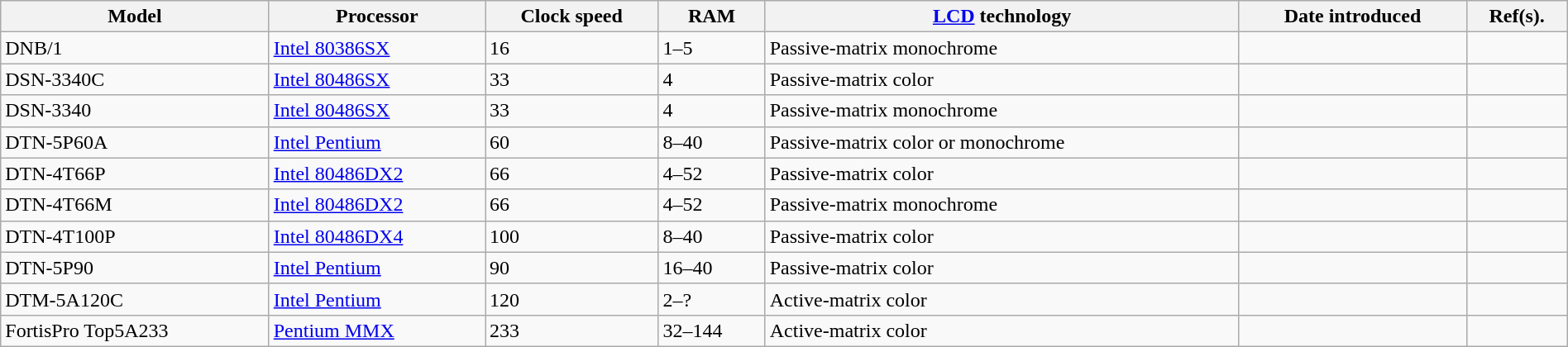<table class="wikitable sortable" style="width:100%">
<tr>
<th>Model</th>
<th>Processor</th>
<th>Clock speed<br></th>
<th>RAM </th>
<th><a href='#'>LCD</a> technology</th>
<th>Date introduced</th>
<th>Ref(s).</th>
</tr>
<tr>
<td>DNB/1</td>
<td><a href='#'>Intel 80386SX</a></td>
<td>16</td>
<td>1–5</td>
<td>Passive-matrix monochrome</td>
<td></td>
<td></td>
</tr>
<tr>
<td>DSN-3340C</td>
<td><a href='#'>Intel 80486SX</a></td>
<td>33</td>
<td>4</td>
<td>Passive-matrix color</td>
<td></td>
<td></td>
</tr>
<tr>
<td>DSN-3340</td>
<td><a href='#'>Intel 80486SX</a></td>
<td>33</td>
<td>4</td>
<td>Passive-matrix monochrome</td>
<td></td>
<td></td>
</tr>
<tr>
<td>DTN-5P60A</td>
<td><a href='#'>Intel Pentium</a></td>
<td>60</td>
<td>8–40</td>
<td>Passive-matrix color or monochrome</td>
<td></td>
<td></td>
</tr>
<tr>
<td>DTN-4T66P</td>
<td><a href='#'>Intel 80486DX2</a></td>
<td>66</td>
<td>4–52</td>
<td>Passive-matrix color</td>
<td></td>
<td></td>
</tr>
<tr>
<td>DTN-4T66M</td>
<td><a href='#'>Intel 80486DX2</a></td>
<td>66</td>
<td>4–52</td>
<td>Passive-matrix monochrome</td>
<td></td>
<td></td>
</tr>
<tr>
<td>DTN-4T100P</td>
<td><a href='#'>Intel 80486DX4</a></td>
<td>100</td>
<td>8–40</td>
<td>Passive-matrix color</td>
<td></td>
<td></td>
</tr>
<tr>
<td>DTN-5P90</td>
<td><a href='#'>Intel Pentium</a></td>
<td>90</td>
<td>16–40</td>
<td>Passive-matrix color</td>
<td></td>
<td></td>
</tr>
<tr>
<td>DTM-5A120C</td>
<td><a href='#'>Intel Pentium</a></td>
<td>120</td>
<td>2–?</td>
<td>Active-matrix color</td>
<td></td>
<td></td>
</tr>
<tr>
<td>FortisPro Top5A233</td>
<td><a href='#'>Pentium MMX</a></td>
<td>233</td>
<td>32–144</td>
<td>Active-matrix color</td>
<td></td>
<td></td>
</tr>
</table>
